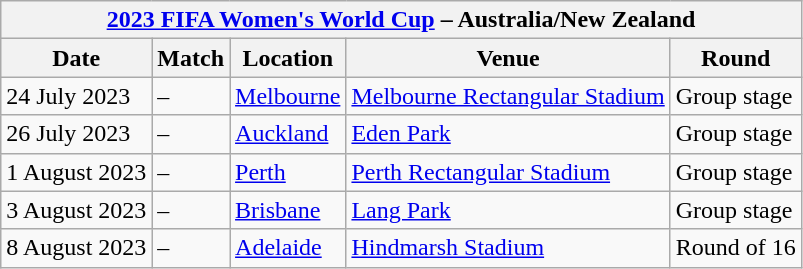<table class="wikitable">
<tr>
<th colspan="5"><a href='#'>2023 FIFA Women's World Cup</a> – Australia/New Zealand</th>
</tr>
<tr>
<th>Date</th>
<th>Match</th>
<th>Location</th>
<th>Venue</th>
<th>Round</th>
</tr>
<tr>
<td>24 July 2023</td>
<td> – </td>
<td><a href='#'>Melbourne</a></td>
<td><a href='#'>Melbourne Rectangular Stadium</a></td>
<td>Group stage</td>
</tr>
<tr>
<td>26 July 2023</td>
<td> – </td>
<td><a href='#'>Auckland</a></td>
<td><a href='#'>Eden Park</a></td>
<td>Group stage</td>
</tr>
<tr>
<td>1 August 2023</td>
<td> – </td>
<td><a href='#'>Perth</a></td>
<td><a href='#'>Perth Rectangular Stadium</a></td>
<td>Group stage</td>
</tr>
<tr>
<td>3 August 2023</td>
<td> – </td>
<td><a href='#'>Brisbane</a></td>
<td><a href='#'>Lang Park</a></td>
<td>Group stage</td>
</tr>
<tr>
<td>8 August 2023</td>
<td> – </td>
<td><a href='#'>Adelaide</a></td>
<td><a href='#'>Hindmarsh Stadium</a></td>
<td>Round of 16</td>
</tr>
</table>
